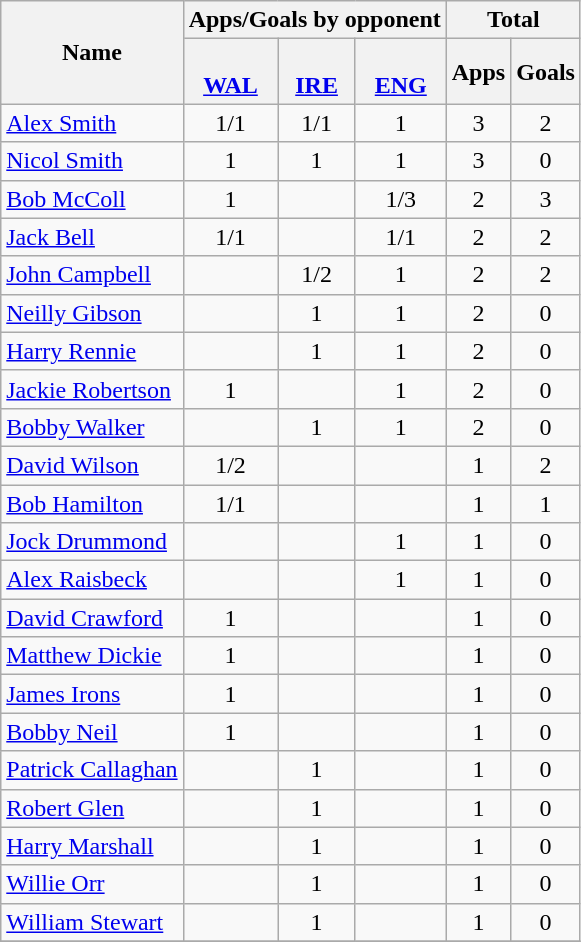<table class="wikitable sortable" style="text-align: center;">
<tr>
<th rowspan=2>Name</th>
<th colspan=3>Apps/Goals by opponent</th>
<th colspan=2>Total</th>
</tr>
<tr>
<th><br><a href='#'>WAL</a></th>
<th><br><a href='#'>IRE</a></th>
<th><br><a href='#'>ENG</a></th>
<th>Apps</th>
<th>Goals</th>
</tr>
<tr>
<td align=left><a href='#'>Alex Smith</a></td>
<td>1/1</td>
<td>1/1</td>
<td>1</td>
<td>3</td>
<td>2</td>
</tr>
<tr>
<td align=left><a href='#'>Nicol Smith</a></td>
<td>1</td>
<td>1</td>
<td>1</td>
<td>3</td>
<td>0</td>
</tr>
<tr>
<td align=left><a href='#'>Bob McColl</a></td>
<td>1</td>
<td></td>
<td>1/3</td>
<td>2</td>
<td>3</td>
</tr>
<tr>
<td align=left><a href='#'>Jack Bell</a></td>
<td>1/1</td>
<td></td>
<td>1/1</td>
<td>2</td>
<td>2</td>
</tr>
<tr>
<td align=left><a href='#'>John Campbell</a></td>
<td></td>
<td>1/2</td>
<td>1</td>
<td>2</td>
<td>2</td>
</tr>
<tr>
<td align=left><a href='#'>Neilly Gibson</a></td>
<td></td>
<td>1</td>
<td>1</td>
<td>2</td>
<td>0</td>
</tr>
<tr>
<td align=left><a href='#'>Harry Rennie</a></td>
<td></td>
<td>1</td>
<td>1</td>
<td>2</td>
<td>0</td>
</tr>
<tr>
<td align=left><a href='#'>Jackie Robertson</a></td>
<td>1</td>
<td></td>
<td>1</td>
<td>2</td>
<td>0</td>
</tr>
<tr>
<td align=left><a href='#'>Bobby Walker</a></td>
<td></td>
<td>1</td>
<td>1</td>
<td>2</td>
<td>0</td>
</tr>
<tr>
<td align=left><a href='#'>David Wilson</a></td>
<td>1/2</td>
<td></td>
<td></td>
<td>1</td>
<td>2</td>
</tr>
<tr>
<td align=left><a href='#'>Bob Hamilton</a></td>
<td>1/1</td>
<td></td>
<td></td>
<td>1</td>
<td>1</td>
</tr>
<tr>
<td align=left><a href='#'>Jock Drummond</a></td>
<td></td>
<td></td>
<td>1</td>
<td>1</td>
<td>0</td>
</tr>
<tr>
<td align=left><a href='#'>Alex Raisbeck</a></td>
<td></td>
<td></td>
<td>1</td>
<td>1</td>
<td>0</td>
</tr>
<tr>
<td align=left><a href='#'>David Crawford</a></td>
<td>1</td>
<td></td>
<td></td>
<td>1</td>
<td>0</td>
</tr>
<tr>
<td align=left><a href='#'>Matthew Dickie</a></td>
<td>1</td>
<td></td>
<td></td>
<td>1</td>
<td>0</td>
</tr>
<tr>
<td align=left><a href='#'>James Irons</a></td>
<td>1</td>
<td></td>
<td></td>
<td>1</td>
<td>0</td>
</tr>
<tr>
<td align=left><a href='#'>Bobby Neil</a></td>
<td>1</td>
<td></td>
<td></td>
<td>1</td>
<td>0</td>
</tr>
<tr>
<td align=left><a href='#'>Patrick Callaghan</a></td>
<td></td>
<td>1</td>
<td></td>
<td>1</td>
<td>0</td>
</tr>
<tr>
<td align=left><a href='#'>Robert Glen</a></td>
<td></td>
<td>1</td>
<td></td>
<td>1</td>
<td>0</td>
</tr>
<tr>
<td align=left><a href='#'>Harry Marshall</a></td>
<td></td>
<td>1</td>
<td></td>
<td>1</td>
<td>0</td>
</tr>
<tr>
<td align=left><a href='#'>Willie Orr</a></td>
<td></td>
<td>1</td>
<td></td>
<td>1</td>
<td>0</td>
</tr>
<tr>
<td align=left><a href='#'>William Stewart</a></td>
<td></td>
<td>1</td>
<td></td>
<td>1</td>
<td>0</td>
</tr>
<tr>
</tr>
</table>
